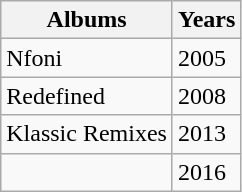<table class="wikitable">
<tr>
<th>Albums</th>
<th>Years</th>
</tr>
<tr>
<td>Nfoni</td>
<td>2005</td>
</tr>
<tr>
<td>Redefined</td>
<td>2008</td>
</tr>
<tr>
<td>Klassic Remixes</td>
<td>2013</td>
</tr>
<tr>
<td></td>
<td>2016</td>
</tr>
</table>
